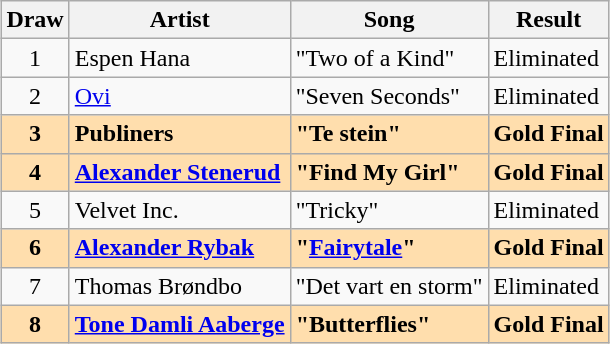<table class="sortable wikitable" style="margin: 1em auto 1em auto; text-align:center;">
<tr>
<th>Draw</th>
<th>Artist</th>
<th>Song</th>
<th>Result</th>
</tr>
<tr>
<td>1</td>
<td style="text-align:left;">Espen Hana</td>
<td style="text-align:left;">"Two of a Kind"</td>
<td style="text-align:left;">Eliminated</td>
</tr>
<tr>
<td>2</td>
<td style="text-align:left;"><a href='#'>Ovi</a></td>
<td style="text-align:left;">"Seven Seconds"</td>
<td style="text-align:left;">Eliminated</td>
</tr>
<tr style="background: navajowhite; font-weight:bold;">
<td>3</td>
<td style="text-align:left;">Publiners</td>
<td style="text-align:left;">"Te stein"</td>
<td style="text-align:left;">Gold Final</td>
</tr>
<tr style="background: navajowhite; font-weight:bold;">
<td>4</td>
<td style="text-align:left;"><a href='#'>Alexander Stenerud</a></td>
<td style="text-align:left;">"Find My Girl"</td>
<td style="text-align:left;">Gold Final</td>
</tr>
<tr>
<td>5</td>
<td style="text-align:left;">Velvet Inc.</td>
<td style="text-align:left;">"Tricky"</td>
<td style="text-align:left;">Eliminated</td>
</tr>
<tr style="background: navajowhite; font-weight:bold;">
<td>6</td>
<td style="text-align:left;"><a href='#'>Alexander Rybak</a></td>
<td style="text-align:left;">"<a href='#'>Fairytale</a>"</td>
<td style="text-align:left;">Gold Final</td>
</tr>
<tr>
<td>7</td>
<td style="text-align:left;">Thomas Brøndbo</td>
<td style="text-align:left;">"Det vart en storm"</td>
<td style="text-align:left;">Eliminated</td>
</tr>
<tr style="background: navajowhite; font-weight:bold;">
<td>8</td>
<td style="text-align:left;"><a href='#'>Tone Damli Aaberge</a></td>
<td style="text-align:left;">"Butterflies"</td>
<td style="text-align:left;">Gold Final</td>
</tr>
</table>
